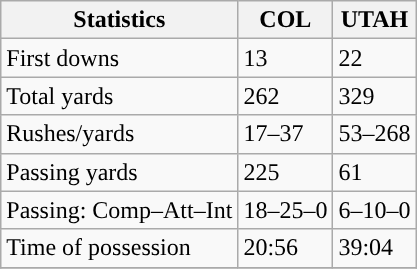<table class="wikitable" style="float: left;">
<tr>
<th>Statistics</th>
<th>COL</th>
<th>UTAH</th>
</tr>
<tr>
<td>First downs</td>
<td>13</td>
<td>22</td>
</tr>
<tr>
<td>Total yards</td>
<td>262</td>
<td>329</td>
</tr>
<tr>
<td>Rushes/yards</td>
<td>17–37</td>
<td>53–268</td>
</tr>
<tr>
<td>Passing yards</td>
<td>225</td>
<td>61</td>
</tr>
<tr>
<td>Passing: Comp–Att–Int</td>
<td>18–25–0</td>
<td>6–10–0</td>
</tr>
<tr>
<td>Time of possession</td>
<td>20:56</td>
<td>39:04</td>
</tr>
<tr>
</tr>
</table>
